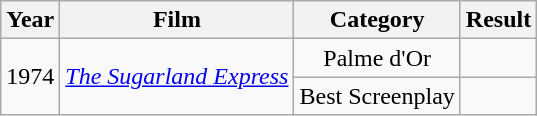<table class="wikitable">
<tr>
<th>Year</th>
<th>Film</th>
<th>Category</th>
<th>Result</th>
</tr>
<tr>
<td style="text-align:center;" rowspan="2">1974</td>
<td style="text-align:center;" rowspan="2"><em><a href='#'>The Sugarland Express</a></em></td>
<td style="text-align:center;">Palme d'Or</td>
<td></td>
</tr>
<tr>
<td style="text-align:center;">Best Screenplay</td>
<td></td>
</tr>
</table>
